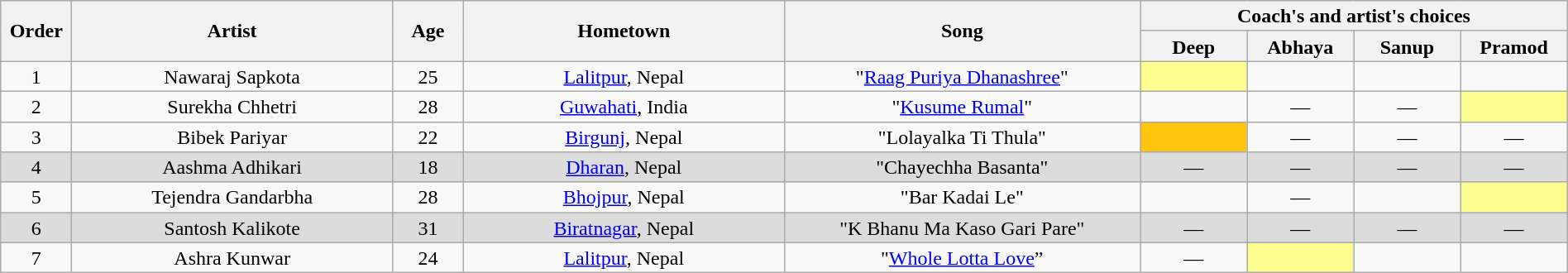<table class="wikitable plainrowheaders" style="text-align:center; line-height:17px; width:100%;">
<tr>
<th scope="col" rowspan="2" style="width:04%;">Order</th>
<th scope="col" rowspan="2" style="width:18%;">Artist</th>
<th scope="col" rowspan="2" style="width:04%;">Age</th>
<th scope="col" rowspan="2" style="width:18%;">Hometown</th>
<th scope="col" rowspan="2" style="width:20%;">Song</th>
<th scope="col" colspan="4" style="width:24%;">Coach's and artist's choices</th>
</tr>
<tr>
<th style="width:06%;">Deep</th>
<th style="width:06%;">Abhaya</th>
<th style="width:06%;">Sanup</th>
<th style="width:06%;">Pramod</th>
</tr>
<tr>
<td scope="row">1</td>
<td>Nawaraj Sapkota</td>
<td>25</td>
<td><a href='#'>Lalitpur</a>, Nepal</td>
<td>"<a href='#'>Raag Puriya Dhanashree</a>"</td>
<td style="background:#fdfc8f;"><strong></strong></td>
<td><strong></strong></td>
<td><strong></strong></td>
<td><strong></strong></td>
</tr>
<tr>
<td scope="row">2</td>
<td>Surekha Chhetri</td>
<td>28</td>
<td><a href='#'>Guwahati</a>, India</td>
<td>"<a href='#'>Kusume Rumal</a>"</td>
<td><strong></strong></td>
<td>—</td>
<td>—</td>
<td style="background:#fdfc8f;"><strong></strong></td>
</tr>
<tr>
<td scope="row">3</td>
<td>Bibek Pariyar</td>
<td>22</td>
<td><a href='#'>Birgunj</a>, Nepal</td>
<td>"Lolayalka Ti Thula"</td>
<td style = "background:#ffc40c;"><strong></strong></td>
<td>—</td>
<td>—</td>
<td>—</td>
</tr>
<tr style="background:#DCDCDC;">
<td scope="row">4</td>
<td>Aashma Adhikari</td>
<td>18</td>
<td><a href='#'>Dharan</a>, Nepal</td>
<td>"Chayechha Basanta"</td>
<td>—</td>
<td>—</td>
<td>—</td>
<td>—</td>
</tr>
<tr>
<td scope="row">5</td>
<td>Tejendra Gandarbha</td>
<td>28</td>
<td><a href='#'>Bhojpur</a>, Nepal</td>
<td>"Bar Kadai Le"</td>
<td><strong></strong></td>
<td>—</td>
<td><strong></strong></td>
<td style="background:#fdfc8f;"><strong></strong></td>
</tr>
<tr style="background:#DCDCDC;">
<td scope="row">6</td>
<td>Santosh Kalikote</td>
<td>31</td>
<td><a href='#'>Biratnagar</a>, Nepal</td>
<td>"K Bhanu Ma Kaso Gari Pare"</td>
<td>—</td>
<td>—</td>
<td>—</td>
<td>—</td>
</tr>
<tr>
<td scope="row">7</td>
<td>Ashra Kunwar</td>
<td>24</td>
<td><a href='#'>Lalitpur</a>, Nepal</td>
<td>"<a href='#'>Whole Lotta Love</a>”</td>
<td>—</td>
<td style="background:#fdfc8f;"><strong></strong></td>
<td><strong></strong></td>
<td><strong></strong></td>
</tr>
</table>
